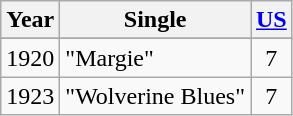<table class="wikitable">
<tr>
<th rowspan="1">Year</th>
<th rowspan="1">Single</th>
<th colspan="1"><a href='#'>US</a></th>
</tr>
<tr style="font-size:smaller;">
</tr>
<tr>
<td rowspan="1">1920</td>
<td>"Margie"</td>
<td align="center">7</td>
</tr>
<tr>
<td rowspan="1">1923</td>
<td>"Wolverine Blues"</td>
<td align="center">7</td>
</tr>
</table>
